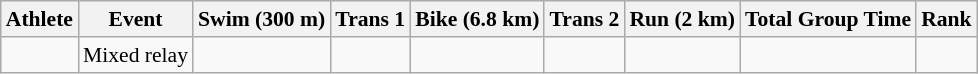<table class="wikitable" style="font-size:90%">
<tr>
<th>Athlete</th>
<th>Event</th>
<th>Swim (300 m)</th>
<th>Trans 1</th>
<th>Bike (6.8 km)</th>
<th>Trans 2</th>
<th>Run (2 km)</th>
<th>Total Group Time</th>
<th>Rank</th>
</tr>
<tr align=center>
<td align=left></td>
<td align=left>Mixed relay</td>
<td></td>
<td></td>
<td></td>
<td></td>
<td></td>
<td></td>
<td></td>
</tr>
</table>
